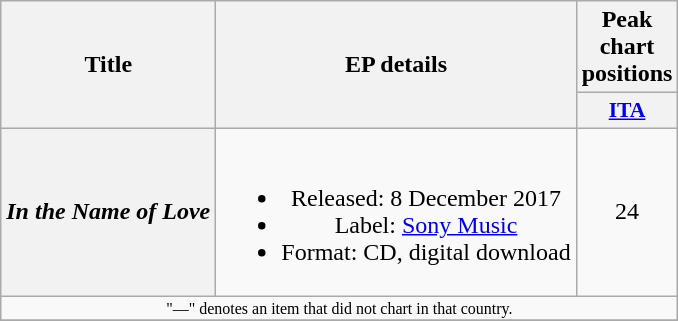<table class="wikitable plainrowheaders" style="text-align:center;">
<tr>
<th scope="col" rowspan="2">Title</th>
<th scope="col" rowspan="2">EP details</th>
<th scope="col" colspan="1">Peak chart positions</th>
</tr>
<tr>
<th scope="col" style="width:3em;font-size:90%;"><a href='#'>ITA</a><br></th>
</tr>
<tr>
<th scope="row"><em>In the Name of Love</em></th>
<td><br><ul><li>Released: 8 December 2017</li><li>Label: <a href='#'>Sony Music</a></li><li>Format: CD, digital download</li></ul></td>
<td>24</td>
</tr>
<tr>
<td colspan="4" style="text-align:center; font-size:8pt;">"—" denotes an item that did not chart in that country.</td>
</tr>
<tr>
</tr>
</table>
